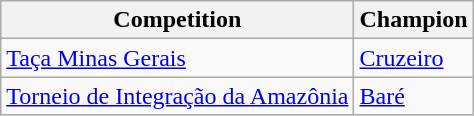<table class="wikitable">
<tr>
<th>Competition</th>
<th>Champion</th>
</tr>
<tr>
<td><a href='#'>Taça Minas Gerais</a></td>
<td><a href='#'>Cruzeiro</a></td>
</tr>
<tr>
<td><a href='#'>Torneio de Integração da Amazônia</a></td>
<td><a href='#'>Baré</a></td>
</tr>
</table>
